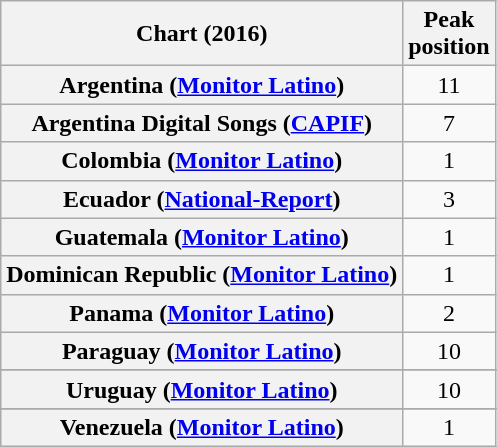<table class="wikitable sortable plainrowheaders" style="text-align:center">
<tr>
<th>Chart (2016)</th>
<th>Peak<br>position</th>
</tr>
<tr>
<th scope="row">Argentina (<a href='#'>Monitor Latino</a>)</th>
<td>11</td>
</tr>
<tr>
<th scope="row">Argentina Digital Songs (<a href='#'>CAPIF</a>)</th>
<td>7</td>
</tr>
<tr>
<th scope="row">Colombia (<a href='#'>Monitor Latino</a>)</th>
<td>1</td>
</tr>
<tr>
<th scope="row">Ecuador (<a href='#'>National-Report</a>)</th>
<td>3</td>
</tr>
<tr>
<th scope="row">Guatemala (<a href='#'>Monitor Latino</a>)</th>
<td>1</td>
</tr>
<tr>
<th scope="row">Dominican Republic (<a href='#'>Monitor Latino</a>)</th>
<td>1</td>
</tr>
<tr>
<th scope="row">Panama (<a href='#'>Monitor Latino</a>)</th>
<td>2</td>
</tr>
<tr>
<th scope="row">Paraguay (<a href='#'>Monitor Latino</a>)</th>
<td>10</td>
</tr>
<tr>
</tr>
<tr>
<th scope="row">Uruguay (<a href='#'>Monitor Latino</a>)</th>
<td>10</td>
</tr>
<tr>
</tr>
<tr>
</tr>
<tr>
</tr>
<tr>
<th scope="row">Venezuela (<a href='#'>Monitor Latino</a>)</th>
<td>1</td>
</tr>
</table>
